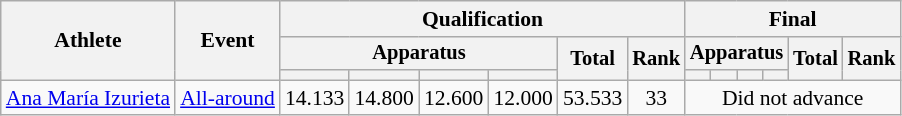<table class="wikitable" style="font-size:90%">
<tr>
<th rowspan=3>Athlete</th>
<th rowspan=3>Event</th>
<th colspan=6>Qualification</th>
<th colspan=6>Final</th>
</tr>
<tr style="font-size:95%">
<th colspan=4>Apparatus</th>
<th rowspan=2>Total</th>
<th rowspan=2>Rank</th>
<th colspan=4>Apparatus</th>
<th rowspan=2>Total</th>
<th rowspan=2>Rank</th>
</tr>
<tr style="font-size:95%">
<th></th>
<th></th>
<th></th>
<th></th>
<th></th>
<th></th>
<th></th>
<th></th>
</tr>
<tr align=center>
<td align=left><a href='#'>Ana María Izurieta</a></td>
<td align=left><a href='#'>All-around</a></td>
<td>14.133</td>
<td>14.800</td>
<td>12.600</td>
<td>12.000</td>
<td>53.533</td>
<td>33</td>
<td colspan=6>Did not advance</td>
</tr>
</table>
